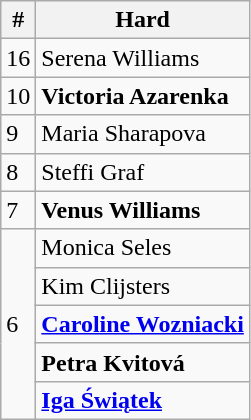<table class="wikitable">
<tr>
<th>#</th>
<th>Hard</th>
</tr>
<tr>
<td>16</td>
<td> Serena Williams</td>
</tr>
<tr>
<td>10</td>
<td> <strong> Victoria Azarenka </strong></td>
</tr>
<tr>
<td>9</td>
<td> Maria Sharapova</td>
</tr>
<tr>
<td>8</td>
<td> Steffi Graf</td>
</tr>
<tr>
<td>7</td>
<td> <strong>Venus Williams</strong></td>
</tr>
<tr>
<td rowspan="5">6</td>
<td> Monica Seles</td>
</tr>
<tr>
<td> Kim Clijsters</td>
</tr>
<tr>
<td> <strong><a href='#'>Caroline Wozniacki</a></strong></td>
</tr>
<tr>
<td> <strong>Petra Kvitová</strong></td>
</tr>
<tr>
<td> <strong><a href='#'>Iga Świątek</a></strong></td>
</tr>
</table>
